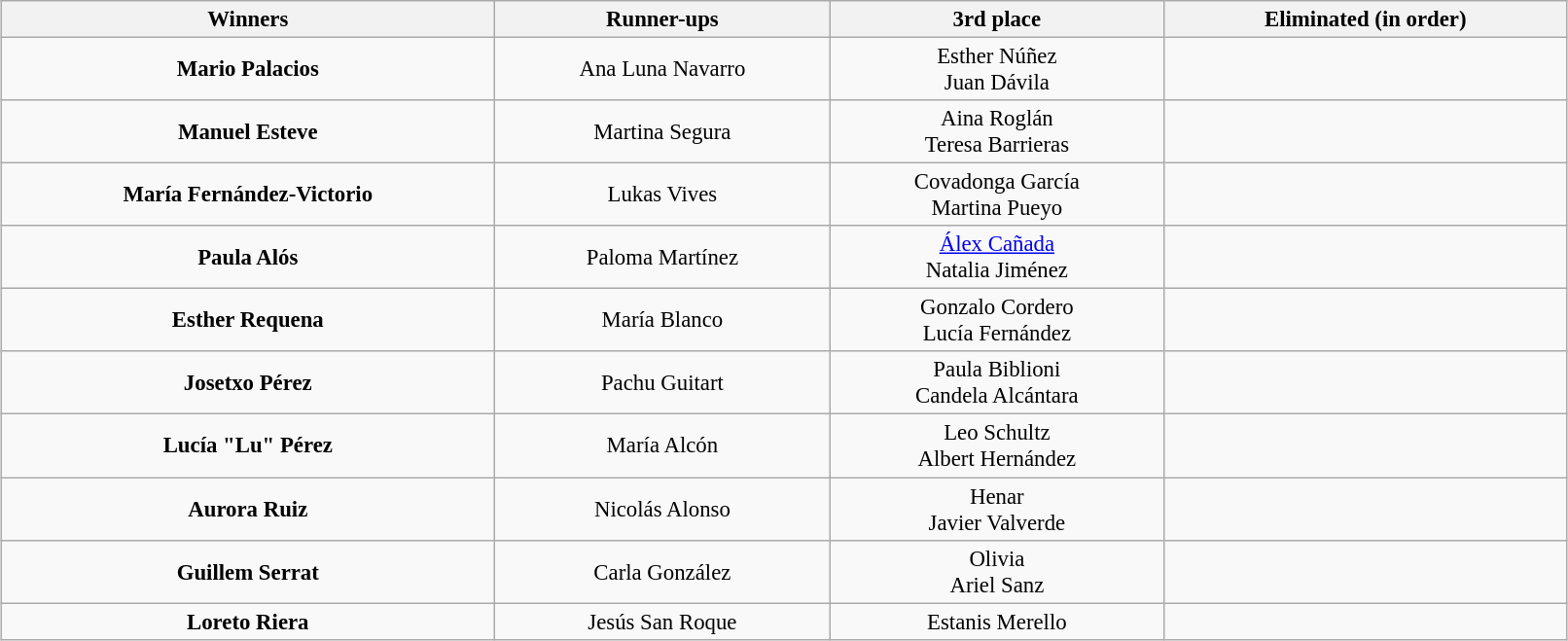<table class="wikitable" style="margin:auto; text-align:center; width:85%; font-size:95%">
<tr>
<th>Winners</th>
<th>Runner-ups</th>
<th>3rd place</th>
<th>Eliminated (in order)</th>
</tr>
<tr>
<td><strong>Mario Palacios</strong></td>
<td>Ana Luna Navarro</td>
<td>Esther Núñez<br>Juan Dávila</td>
<td></td>
</tr>
<tr>
<td><strong>Manuel Esteve</strong></td>
<td>Martina Segura</td>
<td>Aina Roglán<br>Teresa Barrieras</td>
<td></td>
</tr>
<tr>
<td><strong>María Fernández-Victorio</strong></td>
<td>Lukas Vives</td>
<td>Covadonga García<br>Martina Pueyo</td>
<td></td>
</tr>
<tr>
<td><strong>Paula Alós</strong></td>
<td>Paloma Martínez</td>
<td><a href='#'>Álex Cañada</a><br>Natalia Jiménez</td>
<td></td>
</tr>
<tr>
<td><strong>Esther Requena</strong></td>
<td>María Blanco</td>
<td>Gonzalo Cordero<br>Lucía Fernández</td>
<td></td>
</tr>
<tr>
<td><strong>Josetxo Pérez</strong></td>
<td>Pachu Guitart</td>
<td>Paula Biblioni<br>Candela Alcántara</td>
<td></td>
</tr>
<tr>
<td><strong>Lucía "Lu" Pérez</strong></td>
<td>María Alcón</td>
<td>Leo Schultz<br>Albert Hernández</td>
<td></td>
</tr>
<tr>
<td><strong>Aurora Ruiz</strong></td>
<td>Nicolás Alonso</td>
<td>Henar<br>Javier Valverde</td>
<td></td>
</tr>
<tr>
<td><strong>Guillem Serrat</strong></td>
<td>Carla González</td>
<td>Olivia<br>Ariel Sanz</td>
<td></td>
</tr>
<tr>
<td><strong>Loreto Riera</strong></td>
<td>Jesús San Roque</td>
<td>Estanis Merello</td>
<td></td>
</tr>
</table>
